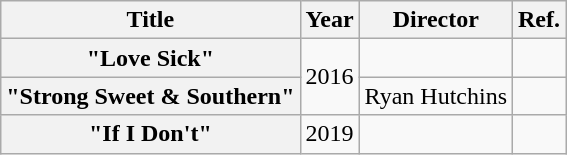<table class="wikitable plainrowheaders" style="text-align:center;">
<tr>
<th scope="col">Title</th>
<th scope="col">Year</th>
<th scope="col">Director</th>
<th scope="col">Ref.</th>
</tr>
<tr>
<th scope="row">"Love Sick" </th>
<td rowspan="2">2016</td>
<td></td>
<td></td>
</tr>
<tr>
<th scope="row">"Strong Sweet & Southern"</th>
<td>Ryan Hutchins</td>
<td></td>
</tr>
<tr>
<th scope="row">"If I Don't"</th>
<td>2019</td>
<td></td>
<td></td>
</tr>
</table>
